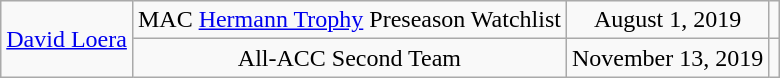<table class="wikitable sortable" style="text-align: center">
<tr>
<td rowspan=2><a href='#'>David Loera</a></td>
<td>MAC <a href='#'>Hermann Trophy</a> Preseason Watchlist</td>
<td>August 1, 2019</td>
<td></td>
</tr>
<tr>
<td>All-ACC Second Team</td>
<td>November 13, 2019</td>
<td></td>
</tr>
</table>
